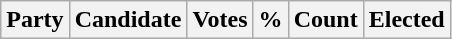<table class="wikitable">
<tr>
<th colspan="2">Party</th>
<th>Candidate</th>
<th>Votes</th>
<th>%</th>
<th>Count</th>
<th>Elected<br>






</th>
</tr>
</table>
